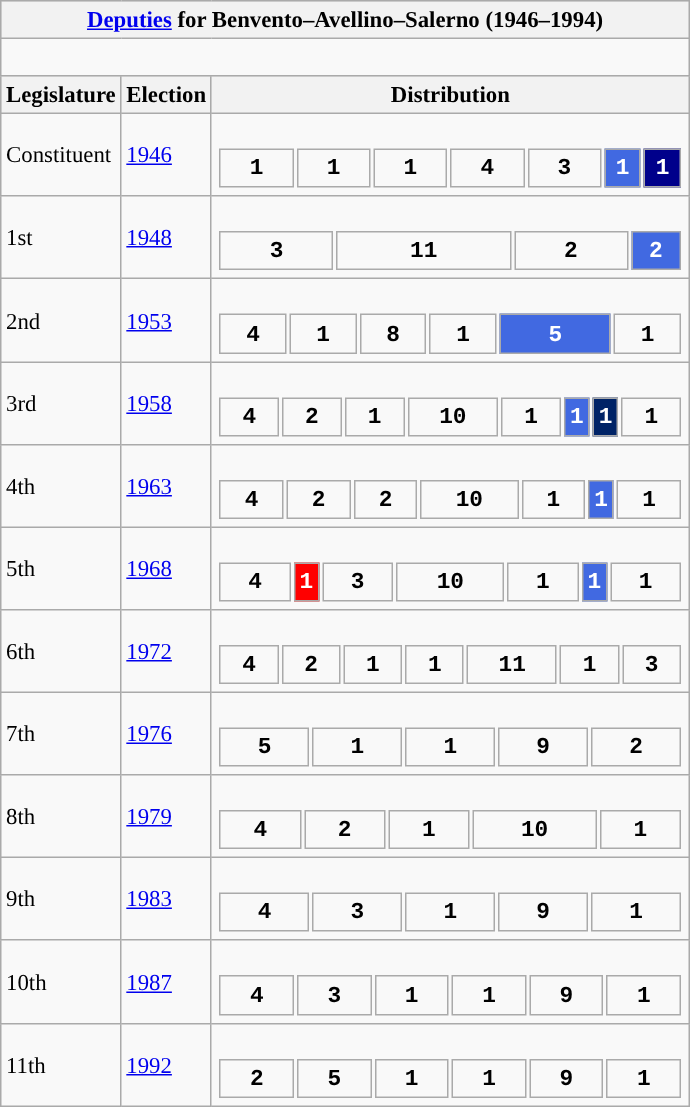<table class="wikitable" style="font-size:95%;">
<tr bgcolor="#CCCCCC">
<th colspan="3"><a href='#'>Deputies</a> for Benvento–Avellino–Salerno (1946–1994)</th>
</tr>
<tr>
<td colspan="3"><br>















</td>
</tr>
<tr bgcolor="#CCCCCC">
<th>Legislature</th>
<th>Election</th>
<th>Distribution</th>
</tr>
<tr>
<td>Constituent</td>
<td><a href='#'>1946</a></td>
<td><br><table style="width:20.5em; font-size:100%; text-align:center; font-family:Courier New;">
<tr style="font-weight:bold">
<td style="background:">1</td>
<td style="background:">1</td>
<td style="background:">1</td>
<td style="background:">4</td>
<td style="background:">3</td>
<td style="background:royalblue; width:8.33%; color:white;">1</td>
<td style="background:#00008B; width:8.33%; color:white;">1</td>
</tr>
</table>
</td>
</tr>
<tr>
<td>1st</td>
<td><a href='#'>1948</a></td>
<td><br><table style="width:20.5em; font-size:100%; text-align:center; font-family:Courier New;">
<tr style="font-weight:bold">
<td style="background:">3</td>
<td style="background:">11</td>
<td style="background:">2</td>
<td style="background:royalblue; width:11.11%; color:white;">2</td>
</tr>
</table>
</td>
</tr>
<tr>
<td>2nd</td>
<td><a href='#'>1953</a></td>
<td><br><table style="width:20.5em; font-size:100%; text-align:center; font-family:Courier New;">
<tr style="font-weight:bold">
<td style="background:">4</td>
<td style="background:">1</td>
<td style="background:">8</td>
<td style="background:">1</td>
<td style="background:royalblue; width:25.00%; color:white;">5</td>
<td style="background:">1</td>
</tr>
</table>
</td>
</tr>
<tr>
<td>3rd</td>
<td><a href='#'>1958</a></td>
<td><br><table style="width:20.5em; font-size:100%; text-align:center; font-family:Courier New;">
<tr style="font-weight:bold">
<td style="background:">4</td>
<td style="background:">2</td>
<td style="background:">1</td>
<td style="background:">10</td>
<td style="background:">1</td>
<td style="background:royalblue; width:4.76%; color:white;">1</td>
<td style="background:#002366; width:4.76%; color:white;">1</td>
<td style="background:">1</td>
</tr>
</table>
</td>
</tr>
<tr>
<td>4th</td>
<td><a href='#'>1963</a></td>
<td><br><table style="width:20.5em; font-size:100%; text-align:center; font-family:Courier New;">
<tr style="font-weight:bold">
<td style="background:">4</td>
<td style="background:">2</td>
<td style="background:">2</td>
<td style="background:">10</td>
<td style="background:">1</td>
<td style="background:royalblue; width:4.76%; color:white;">1</td>
<td style="background:">1</td>
</tr>
</table>
</td>
</tr>
<tr>
<td>5th</td>
<td><a href='#'>1968</a></td>
<td><br><table style="width:20.5em; font-size:100%; text-align:center; font-family:Courier New;">
<tr style="font-weight:bold">
<td style="background:">4</td>
<td style="background:red; width:4.76%; color:white;">1</td>
<td style="background:">3</td>
<td style="background:">10</td>
<td style="background:">1</td>
<td style="background:royalblue; width:4.76%; color:white;">1</td>
<td style="background:">1</td>
</tr>
</table>
</td>
</tr>
<tr>
<td>6th</td>
<td><a href='#'>1972</a></td>
<td><br><table style="width:20.5em; font-size:100%; text-align:center; font-family:Courier New;">
<tr style="font-weight:bold">
<td style="background:">4</td>
<td style="background:">2</td>
<td style="background:">1</td>
<td style="background:">1</td>
<td style="background:">11</td>
<td style="background:">1</td>
<td style="background:">3</td>
</tr>
</table>
</td>
</tr>
<tr>
<td>7th</td>
<td><a href='#'>1976</a></td>
<td><br><table style="width:20.5em; font-size:100%; text-align:center; font-family:Courier New;">
<tr style="font-weight:bold">
<td style="background:">5</td>
<td style="background:">1</td>
<td style="background:">1</td>
<td style="background:">9</td>
<td style="background:">2</td>
</tr>
</table>
</td>
</tr>
<tr>
<td>8th</td>
<td><a href='#'>1979</a></td>
<td><br><table style="width:20.5em; font-size:100%; text-align:center; font-family:Courier New;">
<tr style="font-weight:bold">
<td style="background:">4</td>
<td style="background:">2</td>
<td style="background:">1</td>
<td style="background:">10</td>
<td style="background:">1</td>
</tr>
</table>
</td>
</tr>
<tr>
<td>9th</td>
<td><a href='#'>1983</a></td>
<td><br><table style="width:20.5em; font-size:100%; text-align:center; font-family:Courier New;">
<tr style="font-weight:bold">
<td style="background:">4</td>
<td style="background:">3</td>
<td style="background:">1</td>
<td style="background:">9</td>
<td style="background:">1</td>
</tr>
</table>
</td>
</tr>
<tr>
<td>10th</td>
<td><a href='#'>1987</a></td>
<td><br><table style="width:20.5em; font-size:100%; text-align:center; font-family:Courier New;">
<tr style="font-weight:bold">
<td style="background:">4</td>
<td style="background:">3</td>
<td style="background:">1</td>
<td style="background:">1</td>
<td style="background:">9</td>
<td style="background:">1</td>
</tr>
</table>
</td>
</tr>
<tr>
<td>11th</td>
<td><a href='#'>1992</a></td>
<td><br><table style="width:20.5em; font-size:100%; text-align:center; font-family:Courier New;">
<tr style="font-weight:bold">
<td style="background:">2</td>
<td style="background:">5</td>
<td style="background:">1</td>
<td style="background:">1</td>
<td style="background:">9</td>
<td style="background:">1</td>
</tr>
</table>
</td>
</tr>
</table>
